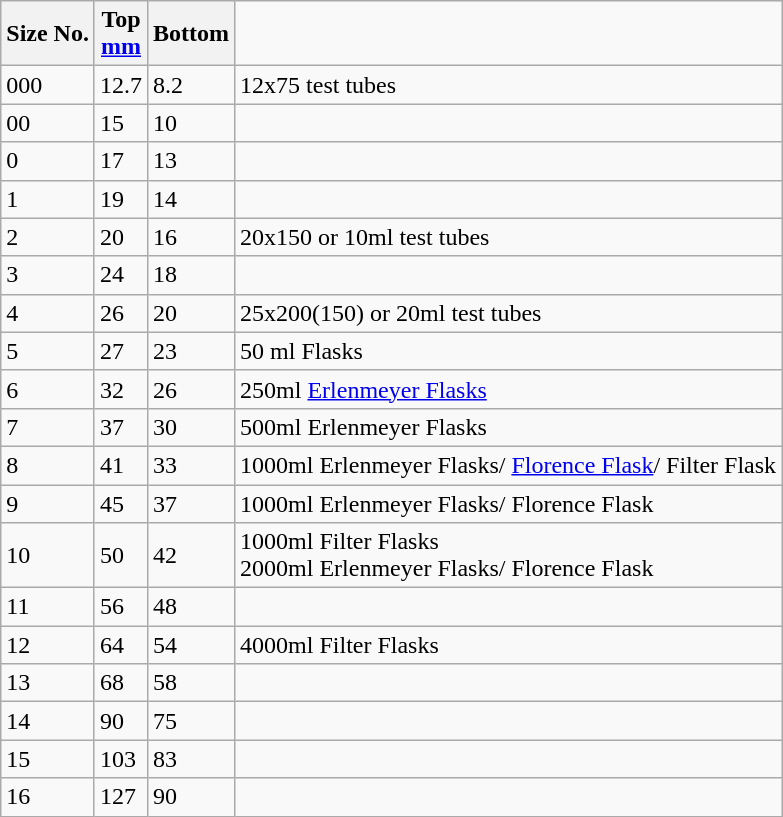<table class="wikitable sortable">
<tr>
<th>Size No.</th>
<th>Top <br><a href='#'>mm</a></th>
<th>Bottom</th>
</tr>
<tr>
<td>000</td>
<td>12.7</td>
<td>8.2</td>
<td>12x75 test tubes</td>
</tr>
<tr>
<td>00</td>
<td>15</td>
<td>10</td>
<td></td>
</tr>
<tr>
<td>0</td>
<td>17</td>
<td>13</td>
<td></td>
</tr>
<tr>
<td>1</td>
<td>19</td>
<td>14</td>
<td></td>
</tr>
<tr>
<td>2</td>
<td>20</td>
<td>16</td>
<td>20x150 or 10ml test tubes</td>
</tr>
<tr>
<td>3</td>
<td>24</td>
<td>18</td>
<td></td>
</tr>
<tr>
<td>4</td>
<td>26</td>
<td>20</td>
<td>25x200(150) or 20ml test tubes</td>
</tr>
<tr>
<td>5</td>
<td>27</td>
<td>23</td>
<td>50 ml Flasks</td>
</tr>
<tr>
<td>6</td>
<td>32</td>
<td>26</td>
<td>250ml <a href='#'>Erlenmeyer Flasks</a></td>
</tr>
<tr>
<td>7</td>
<td>37</td>
<td>30</td>
<td>500ml Erlenmeyer Flasks</td>
</tr>
<tr>
<td>8</td>
<td>41</td>
<td>33</td>
<td>1000ml Erlenmeyer Flasks/ <a href='#'>Florence Flask</a>/ Filter Flask</td>
</tr>
<tr>
<td>9</td>
<td>45</td>
<td>37</td>
<td>1000ml Erlenmeyer Flasks/ Florence Flask</td>
</tr>
<tr>
<td>10</td>
<td>50</td>
<td>42</td>
<td>1000ml Filter Flasks<br>2000ml Erlenmeyer Flasks/ Florence Flask</td>
</tr>
<tr>
<td>11</td>
<td>56</td>
<td>48</td>
<td></td>
</tr>
<tr>
<td>12</td>
<td>64</td>
<td>54</td>
<td>4000ml Filter Flasks</td>
</tr>
<tr>
<td>13</td>
<td>68</td>
<td>58</td>
<td></td>
</tr>
<tr>
<td>14</td>
<td>90</td>
<td>75</td>
<td></td>
</tr>
<tr>
<td>15</td>
<td>103</td>
<td>83</td>
<td></td>
</tr>
<tr>
<td>16</td>
<td>127</td>
<td>90</td>
<td></td>
</tr>
</table>
